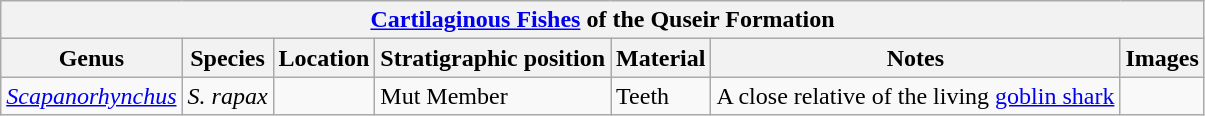<table class="wikitable" align="center">
<tr>
<th colspan="7" align="center"><a href='#'>Cartilaginous Fishes</a> of the Quseir Formation</th>
</tr>
<tr>
<th>Genus</th>
<th>Species</th>
<th>Location</th>
<th>Stratigraphic position</th>
<th>Material</th>
<th>Notes</th>
<th>Images</th>
</tr>
<tr>
<td><em><a href='#'>Scapanorhynchus</a></em></td>
<td><em>S. rapax</em></td>
<td></td>
<td>Mut Member</td>
<td>Teeth</td>
<td>A close relative of the living <a href='#'>goblin shark</a></td>
<td></td>
</tr>
</table>
